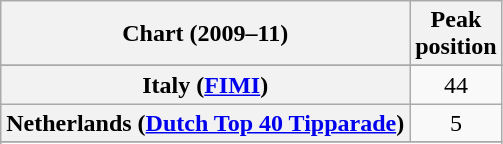<table class="wikitable sortable plainrowheaders" style="text-align:center">
<tr>
<th scope="col">Chart (2009–11)</th>
<th scope="col">Peak<br>position</th>
</tr>
<tr>
</tr>
<tr>
</tr>
<tr>
<th scope="row">Italy (<a href='#'>FIMI</a>)</th>
<td>44</td>
</tr>
<tr>
<th scope="row">Netherlands (<a href='#'>Dutch Top 40 Tipparade</a>)</th>
<td>5</td>
</tr>
<tr>
</tr>
<tr>
</tr>
</table>
